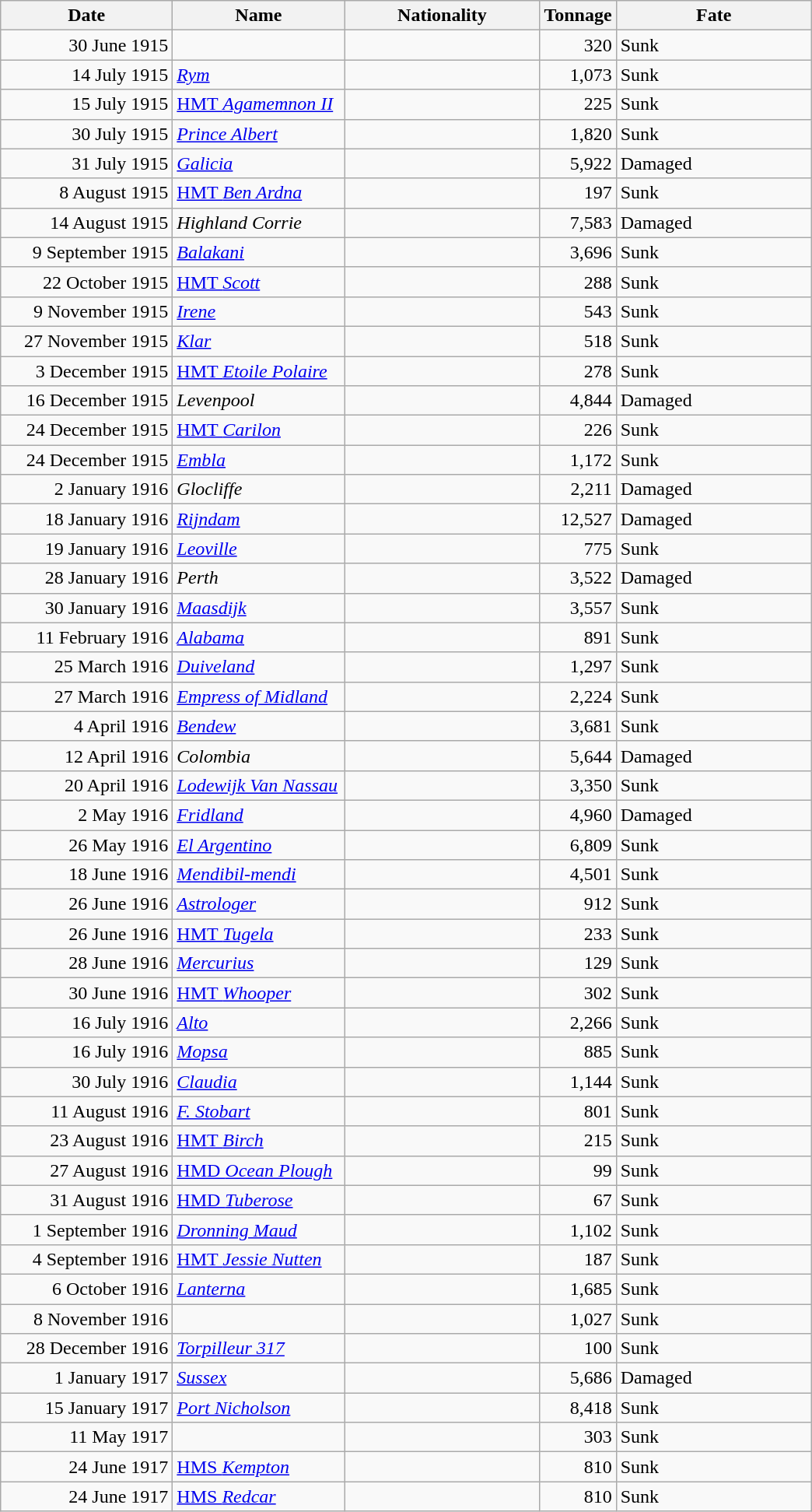<table class="wikitable sortable">
<tr>
<th width="140px">Date</th>
<th width="140px">Name</th>
<th width="160px">Nationality</th>
<th width="25px">Tonnage</th>
<th width="160px">Fate</th>
</tr>
<tr>
<td align="right">30 June 1915</td>
<td align="left"></td>
<td align="left"></td>
<td align="right">320</td>
<td align="left">Sunk</td>
</tr>
<tr>
<td align="right">14 July 1915</td>
<td align="left"><a href='#'><em>Rym</em></a></td>
<td align="left"></td>
<td align="right">1,073</td>
<td align="left">Sunk</td>
</tr>
<tr>
<td align="right">15 July 1915</td>
<td align="left"><a href='#'>HMT <em>Agamemnon II</em></a></td>
<td align="left"></td>
<td align="right">225</td>
<td align="left">Sunk</td>
</tr>
<tr>
<td align="right">30 July 1915</td>
<td align="left"><a href='#'><em>Prince Albert</em></a></td>
<td align="left"></td>
<td align="right">1,820</td>
<td align="left">Sunk</td>
</tr>
<tr>
<td align="right">31 July 1915</td>
<td align="left"><a href='#'><em>Galicia</em></a></td>
<td align="left"></td>
<td align="right">5,922</td>
<td align="left">Damaged</td>
</tr>
<tr>
<td align="right">8 August 1915</td>
<td align="left"><a href='#'>HMT <em>Ben Ardna</em></a></td>
<td align="left"></td>
<td align="right">197</td>
<td align="left">Sunk</td>
</tr>
<tr>
<td align="right">14 August 1915</td>
<td align="left"><em>Highland Corrie</em></td>
<td align="left"></td>
<td align="right">7,583</td>
<td align="left">Damaged</td>
</tr>
<tr>
<td align="right">9 September 1915</td>
<td align="left"><a href='#'><em>Balakani</em></a></td>
<td align="left"></td>
<td align="right">3,696</td>
<td align="left">Sunk</td>
</tr>
<tr>
<td align="right">22 October 1915</td>
<td align="left"><a href='#'>HMT <em>Scott</em></a></td>
<td align="left"></td>
<td align="right">288</td>
<td align="left">Sunk</td>
</tr>
<tr>
<td align="right">9 November 1915</td>
<td align="left"><a href='#'><em>Irene</em></a></td>
<td align="left"></td>
<td align="right">543</td>
<td align="left">Sunk</td>
</tr>
<tr>
<td align="right">27 November 1915</td>
<td align="left"><a href='#'><em>Klar</em></a></td>
<td align="left"></td>
<td align="right">518</td>
<td align="left">Sunk</td>
</tr>
<tr>
<td align="right">3 December 1915</td>
<td align="left"><a href='#'>HMT <em>Etoile Polaire</em></a></td>
<td align="left"></td>
<td align="right">278</td>
<td align="left">Sunk</td>
</tr>
<tr>
<td align="right">16 December 1915</td>
<td align="left"><em>Levenpool</em></td>
<td align="left"></td>
<td align="right">4,844</td>
<td align="left">Damaged</td>
</tr>
<tr>
<td align="right">24 December 1915</td>
<td align="left"><a href='#'>HMT <em>Carilon</em></a></td>
<td align="left"></td>
<td align="right">226</td>
<td align="left">Sunk</td>
</tr>
<tr>
<td align="right">24 December 1915</td>
<td align="left"><a href='#'><em>Embla</em></a></td>
<td align="left"></td>
<td align="right">1,172</td>
<td align="left">Sunk</td>
</tr>
<tr>
<td align="right">2 January 1916</td>
<td align="left"><em>Glocliffe</em></td>
<td align="left"></td>
<td align="right">2,211</td>
<td align="left">Damaged</td>
</tr>
<tr>
<td align="right">18 January 1916</td>
<td align="left"><a href='#'><em>Rijndam</em></a></td>
<td align="left"></td>
<td align="right">12,527</td>
<td align="left">Damaged</td>
</tr>
<tr>
<td align="right">19 January 1916</td>
<td align="left"><a href='#'><em>Leoville</em></a></td>
<td align="left"></td>
<td align="right">775</td>
<td align="left">Sunk</td>
</tr>
<tr>
<td align="right">28 January 1916</td>
<td align="left"><em>Perth</em></td>
<td align="left"></td>
<td align="right">3,522</td>
<td align="left">Damaged</td>
</tr>
<tr>
<td align="right">30 January 1916</td>
<td align="left"><a href='#'><em>Maasdijk</em></a></td>
<td align="left"></td>
<td align="right">3,557</td>
<td align="left">Sunk</td>
</tr>
<tr>
<td align="right">11 February 1916</td>
<td align="left"><a href='#'><em>Alabama</em></a></td>
<td align="left"></td>
<td align="right">891</td>
<td align="left">Sunk</td>
</tr>
<tr>
<td align="right">25 March 1916</td>
<td align="left"><a href='#'><em>Duiveland</em></a></td>
<td align="left"></td>
<td align="right">1,297</td>
<td align="left">Sunk</td>
</tr>
<tr>
<td align="right">27 March 1916</td>
<td align="left"><a href='#'><em>Empress of Midland</em></a></td>
<td align="left"></td>
<td align="right">2,224</td>
<td align="left">Sunk</td>
</tr>
<tr>
<td align="right">4 April 1916</td>
<td align="left"><a href='#'><em>Bendew</em></a></td>
<td align="left"></td>
<td align="right">3,681</td>
<td align="left">Sunk</td>
</tr>
<tr>
<td align="right">12 April 1916</td>
<td align="left"><em>Colombia</em></td>
<td align="left"></td>
<td align="right">5,644</td>
<td align="left">Damaged</td>
</tr>
<tr>
<td align="right">20 April 1916</td>
<td align="left"><a href='#'><em>Lodewijk Van Nassau</em></a></td>
<td align="left"></td>
<td align="right">3,350</td>
<td align="left">Sunk</td>
</tr>
<tr>
<td align="right">2 May 1916</td>
<td align="left"><a href='#'><em>Fridland</em></a></td>
<td align="left"></td>
<td align="right">4,960</td>
<td align="left">Damaged</td>
</tr>
<tr>
<td align="right">26 May 1916</td>
<td align="left"><a href='#'><em>El Argentino</em></a></td>
<td align="left"></td>
<td align="right">6,809</td>
<td align="left">Sunk</td>
</tr>
<tr>
<td align="right">18 June 1916</td>
<td align="left"><a href='#'><em>Mendibil-mendi</em></a></td>
<td align="left"></td>
<td align="right">4,501</td>
<td align="left">Sunk</td>
</tr>
<tr>
<td align="right">26 June 1916</td>
<td align="left"><a href='#'><em>Astrologer</em></a></td>
<td align="left"></td>
<td align="right">912</td>
<td align="left">Sunk</td>
</tr>
<tr>
<td align="right">26 June 1916</td>
<td align="left"><a href='#'>HMT <em>Tugela</em></a></td>
<td align="left"></td>
<td align="right">233</td>
<td align="left">Sunk</td>
</tr>
<tr>
<td align="right">28 June 1916</td>
<td align="left"><a href='#'><em>Mercurius</em></a></td>
<td align="left"></td>
<td align="right">129</td>
<td align="left">Sunk</td>
</tr>
<tr>
<td align="right">30 June 1916</td>
<td align="left"><a href='#'>HMT <em>Whooper</em></a></td>
<td align="left"></td>
<td align="right">302</td>
<td align="left">Sunk</td>
</tr>
<tr>
<td align="right">16 July 1916</td>
<td align="left"><a href='#'><em>Alto</em></a></td>
<td align="left"></td>
<td align="right">2,266</td>
<td align="left">Sunk</td>
</tr>
<tr>
<td align="right">16 July 1916</td>
<td align="left"><a href='#'><em>Mopsa</em></a></td>
<td align="left"></td>
<td align="right">885</td>
<td align="left">Sunk</td>
</tr>
<tr>
<td align="right">30 July 1916</td>
<td align="left"><a href='#'><em>Claudia</em></a></td>
<td align="left"></td>
<td align="right">1,144</td>
<td align="left">Sunk</td>
</tr>
<tr>
<td align="right">11 August 1916</td>
<td align="left"><a href='#'><em>F. Stobart</em></a></td>
<td align="left"></td>
<td align="right">801</td>
<td align="left">Sunk</td>
</tr>
<tr>
<td align="right">23 August 1916</td>
<td align="left"><a href='#'>HMT <em>Birch</em></a></td>
<td align="left"></td>
<td align="right">215</td>
<td align="left">Sunk</td>
</tr>
<tr>
<td align="right">27 August 1916</td>
<td align="left"><a href='#'>HMD <em>Ocean Plough</em></a></td>
<td align="left"></td>
<td align="right">99</td>
<td align="left">Sunk</td>
</tr>
<tr>
<td align="right">31 August 1916</td>
<td align="left"><a href='#'>HMD <em>Tuberose</em></a></td>
<td align="left"></td>
<td align="right">67</td>
<td align="left">Sunk</td>
</tr>
<tr>
<td align="right">1 September 1916</td>
<td align="left"><a href='#'><em>Dronning Maud</em></a></td>
<td align="left"></td>
<td align="right">1,102</td>
<td align="left">Sunk</td>
</tr>
<tr>
<td align="right">4 September 1916</td>
<td align="left"><a href='#'>HMT <em>Jessie Nutten</em></a></td>
<td align="left"></td>
<td align="right">187</td>
<td align="left">Sunk</td>
</tr>
<tr>
<td align="right">6 October 1916</td>
<td align="left"><a href='#'><em>Lanterna</em></a></td>
<td align="left"></td>
<td align="right">1,685</td>
<td align="left">Sunk</td>
</tr>
<tr>
<td align="right">8 November 1916</td>
<td align="left"></td>
<td align="left"></td>
<td align="right">1,027</td>
<td align="left">Sunk</td>
</tr>
<tr>
<td align="right">28 December 1916</td>
<td align="left"><a href='#'><em>Torpilleur 317</em></a></td>
<td align="left"></td>
<td align="right">100</td>
<td align="left">Sunk</td>
</tr>
<tr>
<td align="right">1 January 1917</td>
<td align="left"><a href='#'><em>Sussex</em></a></td>
<td align="left"></td>
<td align="right">5,686</td>
<td align="left">Damaged</td>
</tr>
<tr>
<td align="right">15 January 1917</td>
<td align="left"><a href='#'><em>Port Nicholson</em></a></td>
<td align="left"></td>
<td align="right">8,418</td>
<td align="left">Sunk</td>
</tr>
<tr>
<td align="right">11 May 1917</td>
<td align="left"></td>
<td align="left"></td>
<td align="right">303</td>
<td align="left">Sunk</td>
</tr>
<tr>
<td align="right">24 June 1917</td>
<td align="left"><a href='#'>HMS <em>Kempton</em></a></td>
<td align="left"></td>
<td align="right">810</td>
<td align="left">Sunk</td>
</tr>
<tr>
<td align="right">24 June 1917</td>
<td align="left"><a href='#'>HMS <em>Redcar</em></a></td>
<td align="left"></td>
<td align="right">810</td>
<td align="left">Sunk</td>
</tr>
</table>
